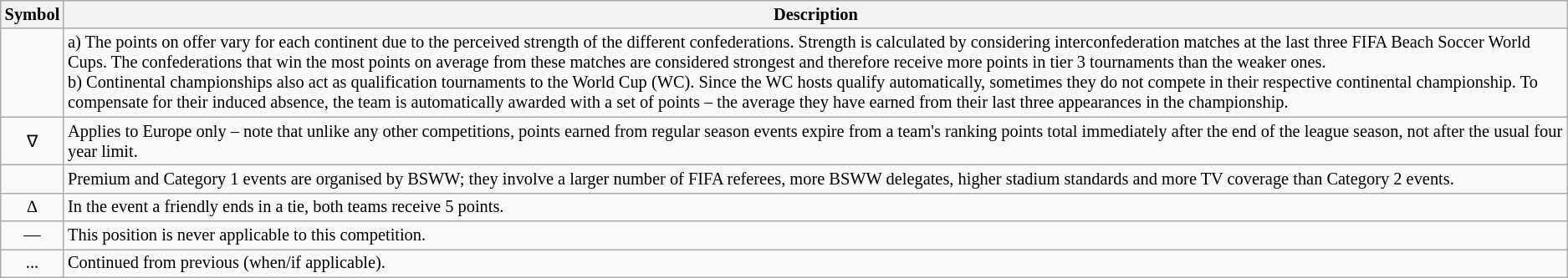<table class="wikitable mw-collapsible mw-collapsed"  style="text-align: left;font-size:85%; ">
<tr>
<th>Symbol</th>
<th>Description</th>
</tr>
<tr>
<td align="center"></td>
<td>a) The points on offer vary for each continent due to the perceived strength of the different confederations. Strength is calculated by considering interconfederation matches at the last three FIFA Beach Soccer World Cups. The confederations that win the most points on average from these matches are considered strongest and therefore receive more points in tier 3 tournaments than the weaker ones.<br>b) Continental championships also act as qualification tournaments to the World Cup (WC). Since the WC hosts qualify automatically, sometimes they do not compete in their respective continental championship. To compensate for their induced absence, the team is automatically awarded with a set of points – the average they have earned from their last three appearances in the championship.</td>
</tr>
<tr>
<td align="center">∇</td>
<td>Applies to Europe only – note that unlike any other competitions, points earned from regular season events expire from a team's ranking points total immediately after the end of the league season, not after the usual four year limit.</td>
</tr>
<tr>
<td align="center"></td>
<td>Premium and Category 1 events are organised by BSWW; they involve a larger number of FIFA referees, more BSWW delegates, higher stadium standards and more TV coverage than Category 2 events.</td>
</tr>
<tr>
<td align="center">∆</td>
<td>In the event a friendly ends in a tie, both teams receive 5 points.</td>
</tr>
<tr>
<td align="center">—</td>
<td>This position is never applicable to this competition.</td>
</tr>
<tr>
<td align="center">...</td>
<td>Continued from previous (when/if applicable).</td>
</tr>
</table>
